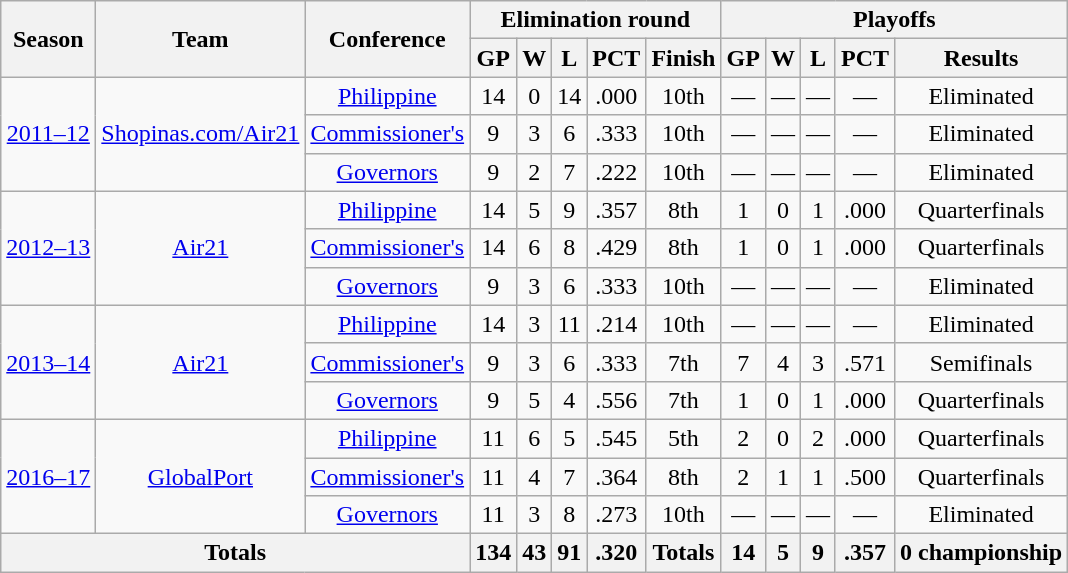<table class=wikitable style="text-align:center">
<tr>
<th rowspan=2>Season</th>
<th rowspan="2">Team</th>
<th rowspan="2">Conference</th>
<th colspan="5">Elimination round</th>
<th colspan="5">Playoffs</th>
</tr>
<tr>
<th>GP</th>
<th>W</th>
<th>L</th>
<th>PCT</th>
<th>Finish</th>
<th>GP</th>
<th>W</th>
<th>L</th>
<th>PCT</th>
<th>Results</th>
</tr>
<tr>
<td rowspan=3><a href='#'>2011–12</a></td>
<td rowspan="3"><a href='#'>Shopinas.com/Air21</a></td>
<td><a href='#'>Philippine</a></td>
<td>14</td>
<td>0</td>
<td>14</td>
<td>.000</td>
<td>10th</td>
<td>—</td>
<td>—</td>
<td>—</td>
<td>—</td>
<td>Eliminated</td>
</tr>
<tr>
<td><a href='#'>Commissioner's</a></td>
<td>9</td>
<td>3</td>
<td>6</td>
<td>.333</td>
<td>10th</td>
<td>—</td>
<td>—</td>
<td>—</td>
<td>—</td>
<td>Eliminated</td>
</tr>
<tr>
<td><a href='#'>Governors</a></td>
<td>9</td>
<td>2</td>
<td>7</td>
<td>.222</td>
<td>10th</td>
<td>—</td>
<td>—</td>
<td>—</td>
<td>—</td>
<td>Eliminated</td>
</tr>
<tr>
<td rowspan=3><a href='#'>2012–13</a></td>
<td rowspan="3"><a href='#'>Air21</a></td>
<td><a href='#'>Philippine</a></td>
<td>14</td>
<td>5</td>
<td>9</td>
<td>.357</td>
<td>8th</td>
<td>1</td>
<td>0</td>
<td>1</td>
<td>.000</td>
<td>Quarterfinals</td>
</tr>
<tr>
<td><a href='#'>Commissioner's</a></td>
<td>14</td>
<td>6</td>
<td>8</td>
<td>.429</td>
<td>8th</td>
<td>1</td>
<td>0</td>
<td>1</td>
<td>.000</td>
<td>Quarterfinals</td>
</tr>
<tr>
<td><a href='#'>Governors</a></td>
<td>9</td>
<td>3</td>
<td>6</td>
<td>.333</td>
<td>10th</td>
<td>—</td>
<td>—</td>
<td>—</td>
<td>—</td>
<td>Eliminated</td>
</tr>
<tr>
<td rowspan=3><a href='#'>2013–14</a></td>
<td rowspan="3"><a href='#'>Air21</a></td>
<td><a href='#'>Philippine</a></td>
<td>14</td>
<td>3</td>
<td>11</td>
<td>.214</td>
<td>10th</td>
<td>—</td>
<td>—</td>
<td>—</td>
<td>—</td>
<td>Eliminated</td>
</tr>
<tr>
<td><a href='#'>Commissioner's</a></td>
<td>9</td>
<td>3</td>
<td>6</td>
<td>.333</td>
<td>7th</td>
<td>7</td>
<td>4</td>
<td>3</td>
<td>.571</td>
<td>Semifinals</td>
</tr>
<tr>
<td><a href='#'>Governors</a></td>
<td>9</td>
<td>5</td>
<td>4</td>
<td>.556</td>
<td>7th</td>
<td>1</td>
<td>0</td>
<td>1</td>
<td>.000</td>
<td>Quarterfinals</td>
</tr>
<tr>
<td rowspan=3><a href='#'>2016–17</a></td>
<td rowspan="3"><a href='#'>GlobalPort</a></td>
<td><a href='#'>Philippine</a></td>
<td>11</td>
<td>6</td>
<td>5</td>
<td>.545</td>
<td>5th</td>
<td>2</td>
<td>0</td>
<td>2</td>
<td>.000</td>
<td>Quarterfinals</td>
</tr>
<tr>
<td><a href='#'>Commissioner's</a></td>
<td>11</td>
<td>4</td>
<td>7</td>
<td>.364</td>
<td>8th</td>
<td>2</td>
<td>1</td>
<td>1</td>
<td>.500</td>
<td>Quarterfinals</td>
</tr>
<tr>
<td><a href='#'>Governors</a></td>
<td>11</td>
<td>3</td>
<td>8</td>
<td>.273</td>
<td>10th</td>
<td>—</td>
<td>—</td>
<td>—</td>
<td>—</td>
<td>Eliminated</td>
</tr>
<tr>
<th colspan=3>Totals</th>
<th>134</th>
<th>43</th>
<th>91</th>
<th>.320</th>
<th>Totals</th>
<th>14</th>
<th>5</th>
<th>9</th>
<th>.357</th>
<th>0 championship</th>
</tr>
</table>
